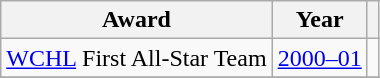<table class="wikitable">
<tr>
<th>Award</th>
<th>Year</th>
<th></th>
</tr>
<tr>
<td><a href='#'>WCHL</a> First All-Star Team</td>
<td><a href='#'>2000–01</a></td>
<td></td>
</tr>
<tr>
</tr>
</table>
